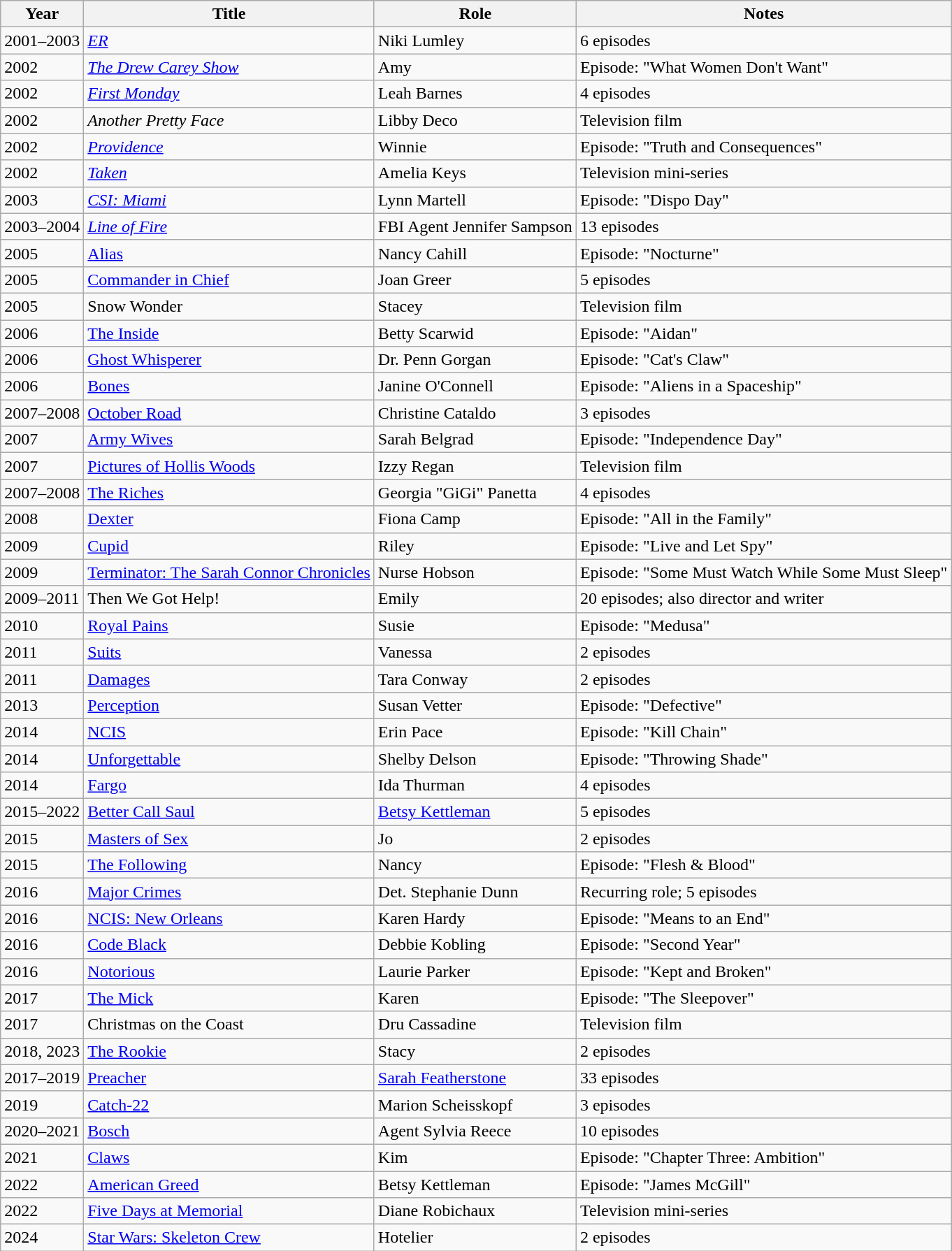<table class="wikitable sortable">
<tr>
<th>Year</th>
<th>Title</th>
<th>Role</th>
<th class="unsortable">Notes</th>
</tr>
<tr>
<td>2001–2003</td>
<td><em><a href='#'>ER</a></em></td>
<td>Niki Lumley</td>
<td>6 episodes</td>
</tr>
<tr>
<td>2002</td>
<td><em><a href='#'>The Drew Carey Show</a></em></td>
<td>Amy</td>
<td>Episode: "What Women Don't Want"</td>
</tr>
<tr>
<td>2002</td>
<td><em><a href='#'>First Monday</a></em></td>
<td>Leah Barnes</td>
<td>4 episodes</td>
</tr>
<tr>
<td>2002</td>
<td><em>Another Pretty Face</em></td>
<td>Libby Deco</td>
<td>Television film</td>
</tr>
<tr>
<td>2002</td>
<td><em><a href='#'>Providence</a></em></td>
<td>Winnie</td>
<td>Episode: "Truth and Consequences"</td>
</tr>
<tr>
<td>2002</td>
<td><em><a href='#'>Taken</a></em></td>
<td>Amelia Keys</td>
<td>Television mini-series</td>
</tr>
<tr>
<td>2003</td>
<td><em><a href='#'>CSI: Miami</a></em></td>
<td>Lynn Martell</td>
<td>Episode: "Dispo Day"</td>
</tr>
<tr>
<td>2003–2004</td>
<td><em><a href='#'>Line of Fire</a></td>
<td>FBI Agent Jennifer Sampson</td>
<td>13 episodes</td>
</tr>
<tr>
<td>2005</td>
<td></em><a href='#'>Alias</a><em></td>
<td>Nancy Cahill</td>
<td>Episode: "Nocturne"</td>
</tr>
<tr>
<td>2005</td>
<td></em><a href='#'>Commander in Chief</a><em></td>
<td>Joan Greer</td>
<td>5 episodes</td>
</tr>
<tr>
<td>2005</td>
<td></em>Snow Wonder<em></td>
<td>Stacey</td>
<td>Television film</td>
</tr>
<tr>
<td>2006</td>
<td></em><a href='#'>The Inside</a><em></td>
<td>Betty Scarwid</td>
<td>Episode: "Aidan"</td>
</tr>
<tr>
<td>2006</td>
<td></em><a href='#'>Ghost Whisperer</a><em></td>
<td>Dr. Penn Gorgan</td>
<td>Episode: "Cat's Claw"</td>
</tr>
<tr>
<td>2006</td>
<td></em><a href='#'>Bones</a><em></td>
<td>Janine O'Connell</td>
<td>Episode: "Aliens in a Spaceship"</td>
</tr>
<tr>
<td>2007–2008</td>
<td></em><a href='#'>October Road</a><em></td>
<td>Christine Cataldo</td>
<td>3 episodes</td>
</tr>
<tr>
<td>2007</td>
<td></em><a href='#'>Army Wives</a><em></td>
<td>Sarah Belgrad</td>
<td>Episode: "Independence Day"</td>
</tr>
<tr>
<td>2007</td>
<td></em><a href='#'>Pictures of Hollis Woods</a><em></td>
<td>Izzy Regan</td>
<td>Television film</td>
</tr>
<tr>
<td>2007–2008</td>
<td></em><a href='#'>The Riches</a><em></td>
<td>Georgia "GiGi" Panetta</td>
<td>4 episodes</td>
</tr>
<tr>
<td>2008</td>
<td></em><a href='#'>Dexter</a><em></td>
<td>Fiona Camp</td>
<td>Episode: "All in the Family"</td>
</tr>
<tr>
<td>2009</td>
<td></em><a href='#'>Cupid</a><em></td>
<td>Riley</td>
<td>Episode: "Live and Let Spy"</td>
</tr>
<tr>
<td>2009</td>
<td></em><a href='#'>Terminator: The Sarah Connor Chronicles</a><em></td>
<td>Nurse Hobson</td>
<td>Episode: "Some Must Watch While Some Must Sleep"</td>
</tr>
<tr>
<td>2009–2011</td>
<td></em>Then We Got Help!<em></td>
<td>Emily</td>
<td>20 episodes; also director and writer</td>
</tr>
<tr>
<td>2010</td>
<td></em><a href='#'>Royal Pains</a><em></td>
<td>Susie</td>
<td>Episode: "Medusa"</td>
</tr>
<tr>
<td>2011</td>
<td></em><a href='#'>Suits</a><em></td>
<td>Vanessa</td>
<td>2 episodes</td>
</tr>
<tr>
<td>2011</td>
<td></em><a href='#'>Damages</a><em></td>
<td>Tara Conway</td>
<td>2 episodes</td>
</tr>
<tr>
<td>2013</td>
<td></em><a href='#'>Perception</a><em></td>
<td>Susan Vetter</td>
<td>Episode: "Defective"</td>
</tr>
<tr>
<td>2014</td>
<td></em><a href='#'>NCIS</a><em></td>
<td>Erin Pace</td>
<td>Episode: "Kill Chain"</td>
</tr>
<tr>
<td>2014</td>
<td></em><a href='#'>Unforgettable</a><em></td>
<td>Shelby Delson</td>
<td>Episode: "Throwing Shade"</td>
</tr>
<tr>
<td>2014</td>
<td></em><a href='#'>Fargo</a><em></td>
<td>Ida Thurman</td>
<td>4 episodes</td>
</tr>
<tr>
<td>2015–2022</td>
<td></em><a href='#'>Better Call Saul</a><em></td>
<td><a href='#'>Betsy Kettleman</a></td>
<td>5 episodes</td>
</tr>
<tr>
<td>2015</td>
<td></em><a href='#'>Masters of Sex</a><em></td>
<td>Jo</td>
<td>2 episodes</td>
</tr>
<tr>
<td>2015</td>
<td></em><a href='#'>The Following</a><em></td>
<td>Nancy</td>
<td>Episode: "Flesh & Blood"</td>
</tr>
<tr>
<td>2016</td>
<td></em><a href='#'>Major Crimes</a><em></td>
<td>Det. Stephanie Dunn</td>
<td>Recurring role; 5 episodes</td>
</tr>
<tr>
<td>2016</td>
<td></em><a href='#'>NCIS: New Orleans</a><em></td>
<td>Karen Hardy</td>
<td>Episode: "Means to an End"</td>
</tr>
<tr>
<td>2016</td>
<td></em><a href='#'>Code Black</a><em></td>
<td>Debbie Kobling</td>
<td>Episode: "Second Year"</td>
</tr>
<tr>
<td>2016</td>
<td></em><a href='#'>Notorious</a><em></td>
<td>Laurie Parker</td>
<td>Episode: "Kept and Broken"</td>
</tr>
<tr>
<td>2017</td>
<td></em><a href='#'>The Mick</a><em></td>
<td>Karen</td>
<td>Episode: "The Sleepover"</td>
</tr>
<tr>
<td>2017</td>
<td></em>Christmas on the Coast<em></td>
<td>Dru Cassadine</td>
<td>Television film</td>
</tr>
<tr>
<td>2018, 2023</td>
<td></em><a href='#'>The Rookie</a><em></td>
<td>Stacy</td>
<td>2 episodes</td>
</tr>
<tr>
<td>2017–2019</td>
<td></em><a href='#'>Preacher</a><em></td>
<td><a href='#'>Sarah Featherstone</a></td>
<td>33 episodes</td>
</tr>
<tr>
<td>2019</td>
<td></em><a href='#'>Catch-22</a><em></td>
<td>Marion Scheisskopf</td>
<td>3 episodes</td>
</tr>
<tr>
<td>2020–2021</td>
<td></em><a href='#'>Bosch</a><em></td>
<td>Agent Sylvia Reece</td>
<td>10 episodes</td>
</tr>
<tr>
<td>2021</td>
<td></em><a href='#'>Claws</a><em></td>
<td>Kim</td>
<td>Episode: "Chapter Three: Ambition"</td>
</tr>
<tr>
<td>2022</td>
<td></em><a href='#'>American Greed</a><em></td>
<td>Betsy Kettleman</td>
<td>Episode: "James McGill"</td>
</tr>
<tr>
<td>2022</td>
<td></em><a href='#'>Five Days at Memorial</a><em></td>
<td>Diane Robichaux</td>
<td>Television mini-series</td>
</tr>
<tr>
<td>2024</td>
<td></em><a href='#'>Star Wars: Skeleton Crew</a><em></td>
<td>Hotelier</td>
<td>2 episodes</td>
</tr>
</table>
